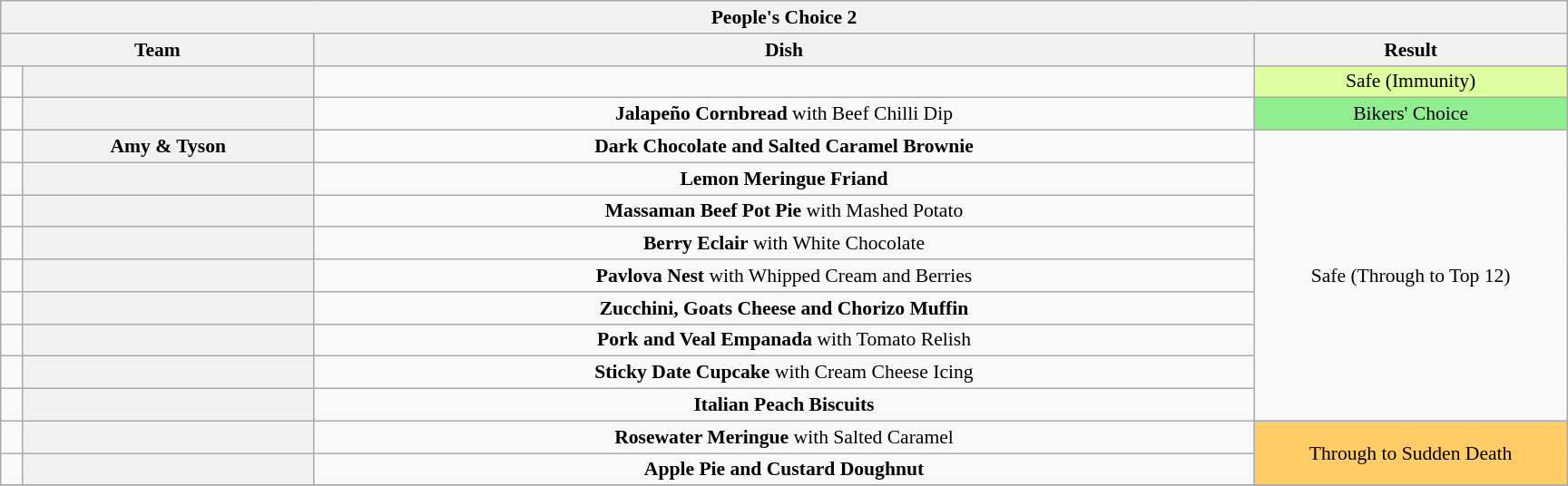<table class="wikitable plainrowheaders" style="margin:1em auto; text-align:center; font-size:90%; width:80em;">
<tr>
<th colspan="4" >People's Choice 2</th>
</tr>
<tr>
<th style="width:20%;" colspan="2">Team</th>
<th style="width:60%;">Dish</th>
<th style="width:20%;">Result</th>
</tr>
<tr>
<td></td>
<th></th>
<td></td>
<td bgcolor="DDFF9F">Safe (Immunity)</td>
</tr>
<tr>
<td></td>
<th></th>
<td><strong>Jalapeño Cornbread</strong> with Beef Chilli Dip</td>
<td style="background:lightgreen">Bikers' Choice</td>
</tr>
<tr>
<td></td>
<th style="text-align:centre">Amy & Tyson</th>
<td><strong>Dark Chocolate and Salted Caramel Brownie</strong></td>
<td rowspan="9">Safe (Through to Top 12)</td>
</tr>
<tr>
<td></td>
<th></th>
<td><strong>Lemon Meringue Friand</strong></td>
</tr>
<tr>
<td></td>
<th></th>
<td><strong>Massaman Beef Pot Pie</strong> with Mashed Potato</td>
</tr>
<tr>
<td></td>
<th></th>
<td><strong>Berry Eclair</strong> with White Chocolate</td>
</tr>
<tr>
<td></td>
<th></th>
<td><strong>Pavlova Nest</strong> with Whipped Cream and Berries</td>
</tr>
<tr>
<td></td>
<th></th>
<td><strong>Zucchini, Goats Cheese and Chorizo Muffin</strong></td>
</tr>
<tr>
<td></td>
<th></th>
<td><strong>Pork and Veal Empanada</strong> with Tomato Relish</td>
</tr>
<tr>
<td></td>
<th></th>
<td><strong>Sticky Date Cupcake</strong> with Cream Cheese Icing</td>
</tr>
<tr>
<td></td>
<th></th>
<td><strong>Italian Peach Biscuits</strong></td>
</tr>
<tr>
<td></td>
<th></th>
<td><strong>Rosewater Meringue</strong> with Salted Caramel</td>
<td rowspan="2" bgcolor="FFCC66">Through to Sudden Death</td>
</tr>
<tr>
<td></td>
<th></th>
<td><strong>Apple Pie and Custard Doughnut</strong></td>
</tr>
<tr>
</tr>
</table>
